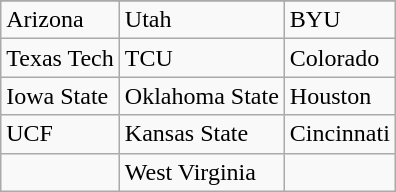<table class="wikitable">
<tr>
</tr>
<tr>
<td>Arizona</td>
<td>Utah</td>
<td>BYU</td>
</tr>
<tr>
<td>Texas Tech</td>
<td>TCU</td>
<td>Colorado</td>
</tr>
<tr>
<td>Iowa State</td>
<td>Oklahoma State</td>
<td>Houston</td>
</tr>
<tr>
<td>UCF</td>
<td>Kansas State</td>
<td>Cincinnati</td>
</tr>
<tr>
<td></td>
<td>West Virginia</td>
<td></td>
</tr>
</table>
